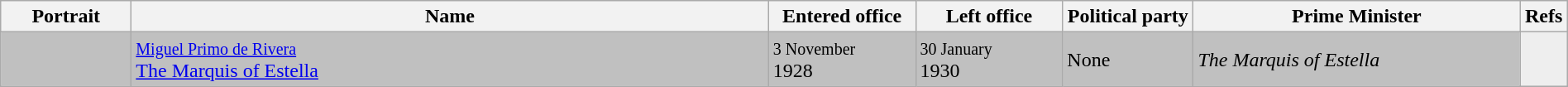<table class="wikitable" style="width:100%;">
<tr>
<th style="width:8%;">Portrait</th>
<th style="width:39%;">Name</th>
<th style="width:9%;">Entered office</th>
<th style="width:9%;">Left office</th>
<th style="width:8%;">Political party</th>
<th style="width:20%;">Prime Minister</th>
<th style="width:1%;">Refs</th>
</tr>
<tr style="background:silver;">
<td></td>
<td><a href='#'><small>Miguel Primo de Rivera</small><br>The Marquis of Estella</a></td>
<td><small>3 November</small><br>1928</td>
<td><small>30 January</small><br>1930</td>
<td>None</td>
<td><em>The Marquis of Estella</em></td>
<td style="background:#eee"></td>
</tr>
</table>
